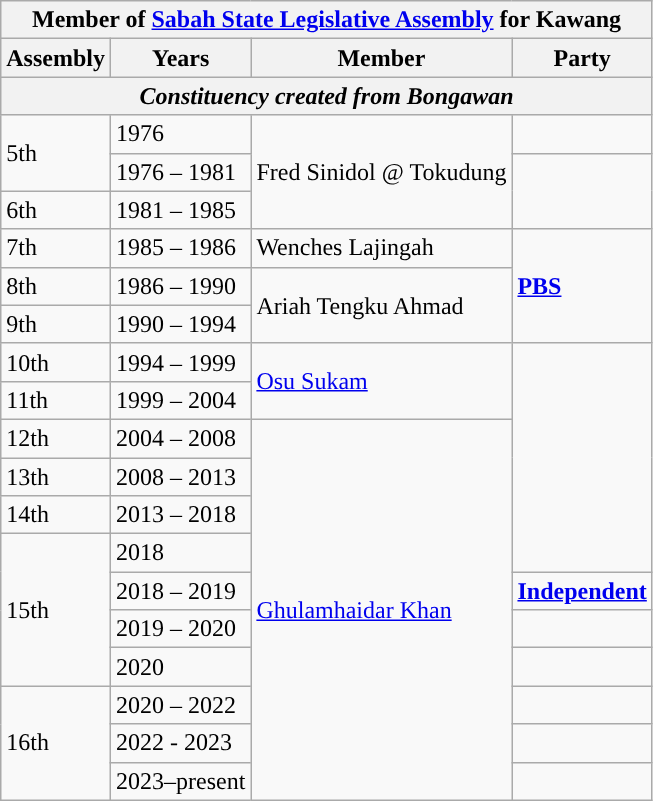<table class="wikitable">
<tr>
<th colspan="4">Member of <a href='#'>Sabah State Legislative Assembly</a> for Kawang</th>
</tr>
<tr>
<th>Assembly</th>
<th>Years</th>
<th>Member</th>
<th>Party</th>
</tr>
<tr>
<th colspan="4" align="center"><em>Constituency created from Bongawan</em></th>
</tr>
<tr>
<td rowspan="2">5th</td>
<td>1976</td>
<td rowspan="3">Fred Sinidol @ Tokudung</td>
<td></td>
</tr>
<tr>
<td>1976 – 1981</td>
<td rowspan="2"></td>
</tr>
<tr>
<td>6th</td>
<td>1981 – 1985</td>
</tr>
<tr>
<td>7th</td>
<td>1985 – 1986</td>
<td>Wenches Lajingah</td>
<td rowspan="3"><strong><a href='#'>PBS</a></strong></td>
</tr>
<tr>
<td>8th</td>
<td>1986 – 1990</td>
<td rowspan="2">Ariah Tengku Ahmad</td>
</tr>
<tr>
<td>9th</td>
<td>1990 – 1994</td>
</tr>
<tr>
<td>10th</td>
<td>1994 – 1999</td>
<td rowspan="2"><a href='#'>Osu Sukam</a></td>
<td rowspan="6"></td>
</tr>
<tr>
<td>11th</td>
<td>1999 – 2004</td>
</tr>
<tr>
<td>12th</td>
<td>2004 – 2008</td>
<td rowspan="10"><a href='#'>Ghulamhaidar Khan</a></td>
</tr>
<tr>
<td>13th</td>
<td>2008 – 2013</td>
</tr>
<tr>
<td>14th</td>
<td>2013 – 2018</td>
</tr>
<tr>
<td rowspan="4">15th</td>
<td>2018</td>
</tr>
<tr>
<td>2018 – 2019</td>
<td><strong><a href='#'>Independent</a></strong></td>
</tr>
<tr>
<td>2019 – 2020</td>
<td></td>
</tr>
<tr>
<td>2020</td>
<td></td>
</tr>
<tr>
<td rowspan="3">16th</td>
<td>2020 – 2022</td>
<td></td>
</tr>
<tr>
<td>2022 - 2023</td>
<td></td>
</tr>
<tr>
<td>2023–present</td>
<td></td>
</tr>
</table>
